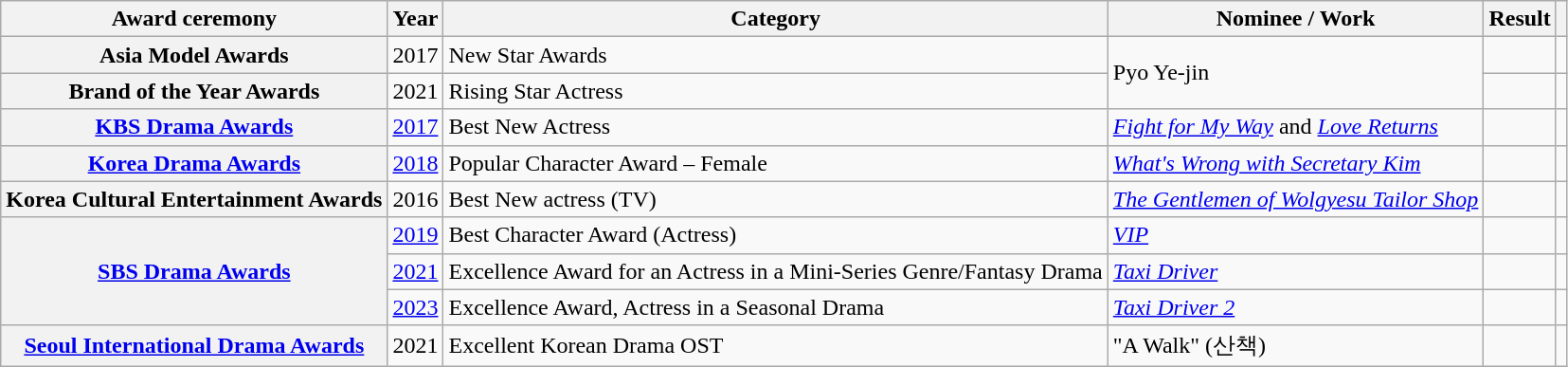<table class="wikitable plainrowheaders sortable">
<tr>
<th scope="col">Award ceremony</th>
<th scope="col">Year</th>
<th scope="col">Category</th>
<th scope="col">Nominee / Work</th>
<th scope="col">Result</th>
<th scope="col" class="unsortable"></th>
</tr>
<tr>
<th scope="row">Asia Model Awards</th>
<td style="text-align:center">2017</td>
<td>New Star Awards</td>
<td rowspan="2">Pyo Ye-jin</td>
<td></td>
<td style="text-align:center"></td>
</tr>
<tr>
<th scope="row">Brand of the Year Awards</th>
<td style="text-align:center">2021</td>
<td>Rising Star Actress</td>
<td></td>
<td style="text-align:center"></td>
</tr>
<tr>
<th scope="row"><a href='#'>KBS Drama Awards</a></th>
<td style="text-align:center"><a href='#'>2017</a></td>
<td>Best New Actress</td>
<td><em><a href='#'>Fight for My Way</a></em> and <em><a href='#'>Love Returns</a></em></td>
<td></td>
<td style="text-align:center"></td>
</tr>
<tr>
<th scope="row"><a href='#'>Korea Drama Awards</a></th>
<td style="text-align:center"><a href='#'>2018</a></td>
<td>Popular Character Award – Female</td>
<td><em><a href='#'>What's Wrong with Secretary Kim</a></em></td>
<td></td>
<td style="text-align:center"></td>
</tr>
<tr>
<th scope="row">Korea Cultural Entertainment Awards</th>
<td style="text-align:center">2016</td>
<td>Best New actress (TV)</td>
<td><em><a href='#'>The Gentlemen of Wolgyesu Tailor Shop</a></em></td>
<td></td>
<td style="text-align:center"></td>
</tr>
<tr>
<th scope="row"  rowspan="3"><a href='#'>SBS Drama Awards</a></th>
<td style="text-align:center"><a href='#'>2019</a></td>
<td>Best Character Award (Actress)</td>
<td><em><a href='#'>VIP</a></em></td>
<td></td>
<td style="text-align:center"></td>
</tr>
<tr>
<td style="text-align:center"><a href='#'>2021</a></td>
<td>Excellence Award for an Actress in a Mini-Series Genre/Fantasy Drama</td>
<td><em><a href='#'>Taxi Driver</a></em></td>
<td></td>
<td style="text-align:center"></td>
</tr>
<tr>
<td style="text-align:center"><a href='#'>2023</a></td>
<td>Excellence Award, Actress in a Seasonal Drama</td>
<td><em><a href='#'>Taxi Driver 2</a></em></td>
<td></td>
<td style="text-align:center"></td>
</tr>
<tr>
<th scope="row"><a href='#'>Seoul International Drama Awards</a></th>
<td style="text-align:center">2021</td>
<td>Excellent Korean Drama OST</td>
<td>"A Walk" (산책)</td>
<td></td>
<td style="text-align:center"></td>
</tr>
</table>
